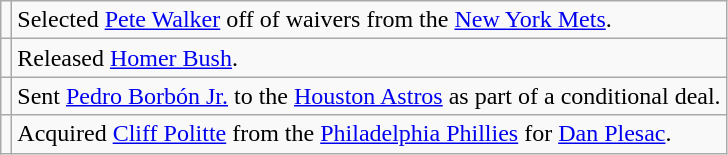<table class="wikitable">
<tr>
<td></td>
<td>Selected <a href='#'>Pete Walker</a> off of waivers from the <a href='#'>New York Mets</a>.</td>
</tr>
<tr>
<td></td>
<td>Released <a href='#'>Homer Bush</a>.</td>
</tr>
<tr>
<td></td>
<td>Sent <a href='#'>Pedro Borbón Jr.</a> to the <a href='#'>Houston Astros</a> as part of a conditional deal.</td>
</tr>
<tr>
<td></td>
<td>Acquired <a href='#'>Cliff Politte</a> from the <a href='#'>Philadelphia Phillies</a> for <a href='#'>Dan Plesac</a>.</td>
</tr>
</table>
